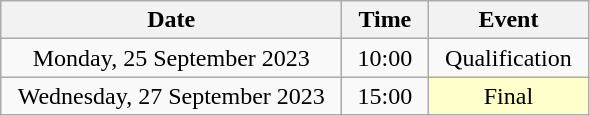<table class = "wikitable" style="text-align:center;">
<tr>
<th width=220>Date</th>
<th width=50>Time</th>
<th width=100>Event</th>
</tr>
<tr>
<td>Monday, 25 September 2023</td>
<td>10:00</td>
<td>Qualification</td>
</tr>
<tr>
<td>Wednesday, 27 September 2023</td>
<td>15:00</td>
<td bgcolor=ffffcc>Final</td>
</tr>
</table>
